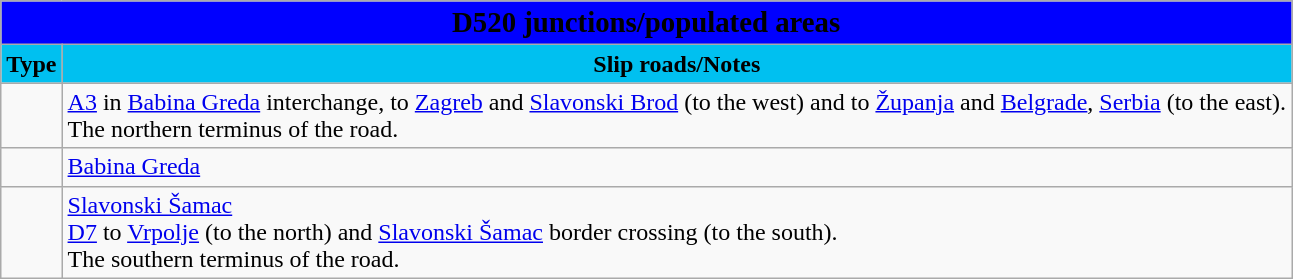<table class="wikitable">
<tr>
<td colspan=2 bgcolor=blue align=center style=margin-top:15><span><big><strong>D520 junctions/populated areas</strong></big></span></td>
</tr>
<tr>
<td align=center bgcolor=00c0f0><strong>Type</strong></td>
<td align=center bgcolor=00c0f0><strong>Slip roads/Notes</strong></td>
</tr>
<tr>
<td></td>
<td> <a href='#'>A3</a> in <a href='#'>Babina Greda</a> interchange, to <a href='#'>Zagreb</a> and <a href='#'>Slavonski Brod</a> (to the west) and to <a href='#'>Županja</a> and <a href='#'>Belgrade</a>, <a href='#'>Serbia</a> (to the east).<br>The northern terminus of the road.</td>
</tr>
<tr>
<td></td>
<td><a href='#'>Babina Greda</a></td>
</tr>
<tr>
<td></td>
<td><a href='#'>Slavonski Šamac</a><br> <a href='#'>D7</a> to <a href='#'>Vrpolje</a> (to the north) and <a href='#'>Slavonski Šamac</a> border crossing (to the south).<br>The southern terminus of the road.</td>
</tr>
</table>
